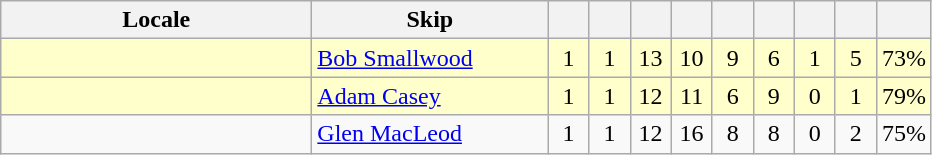<table class="wikitable" style="text-align:center;">
<tr>
<th width=200>Locale</th>
<th width=150>Skip</th>
<th width=20></th>
<th width=20></th>
<th width=20></th>
<th width=20></th>
<th width=20></th>
<th width=20></th>
<th width=20></th>
<th width=20></th>
<th width=20></th>
</tr>
<tr style="background:#ffc;">
<td style="text-align:left;"></td>
<td style="text-align:left;"><a href='#'>Bob Smallwood</a></td>
<td>1</td>
<td>1</td>
<td>13</td>
<td>10</td>
<td>9</td>
<td>6</td>
<td>1</td>
<td>5</td>
<td>73%</td>
</tr>
<tr style="background:#ffc;">
<td style="text-align:left;"></td>
<td style="text-align:left;"><a href='#'>Adam Casey</a></td>
<td>1</td>
<td>1</td>
<td>12</td>
<td>11</td>
<td>6</td>
<td>9</td>
<td>0</td>
<td>1</td>
<td>79%</td>
</tr>
<tr>
<td style="text-align:left;"></td>
<td style="text-align:left;"><a href='#'>Glen MacLeod</a></td>
<td>1</td>
<td>1</td>
<td>12</td>
<td>16</td>
<td>8</td>
<td>8</td>
<td>0</td>
<td>2</td>
<td>75%</td>
</tr>
</table>
